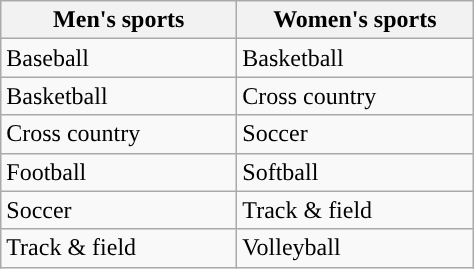<table class="wikitable"; style= "text-align: ">
<tr>
<th width=150px>Men's sports</th>
<th width=150px>Women's sports</th>
</tr>
<tr>
<td>Baseball</td>
<td>Basketball</td>
</tr>
<tr>
<td>Basketball</td>
<td>Cross country</td>
</tr>
<tr>
<td>Cross country</td>
<td>Soccer</td>
</tr>
<tr>
<td>Football</td>
<td>Softball</td>
</tr>
<tr>
<td>Soccer</td>
<td>Track & field</td>
</tr>
<tr>
<td>Track & field</td>
<td>Volleyball</td>
</tr>
</table>
